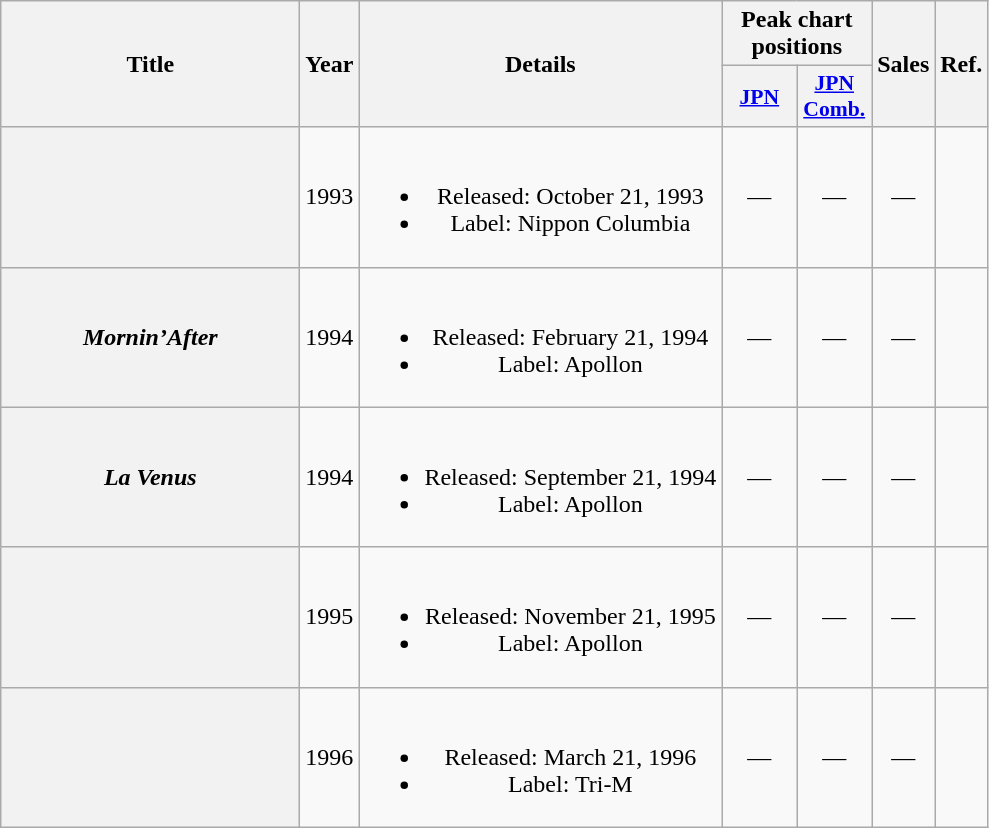<table class="wikitable plainrowheaders" style="text-align:center;">
<tr>
<th scope="col" rowspan="2" style="width:12em;">Title</th>
<th scope="col" rowspan="2">Year</th>
<th scope="col" rowspan="2">Details</th>
<th scope="col" colspan="2">Peak chart positions</th>
<th scope="col" rowspan="2">Sales</th>
<th scope="col" rowspan="2">Ref.</th>
</tr>
<tr>
<th scope="col" style="width:3em;font-size:90%;"><a href='#'>JPN</a></th>
<th scope="col" style="width:3em;font-size:90%;"><a href='#'>JPN<br>Comb.</a></th>
</tr>
<tr>
<th scope="row"></th>
<td>1993</td>
<td><br><ul><li>Released: October 21, 1993</li><li>Label: Nippon Columbia</li></ul></td>
<td>—</td>
<td>—</td>
<td>—</td>
<td></td>
</tr>
<tr>
<th scope="row"><em>Mornin’After</em></th>
<td>1994</td>
<td><br><ul><li>Released: February 21, 1994</li><li>Label: Apollon</li></ul></td>
<td>—</td>
<td>—</td>
<td>—</td>
<td></td>
</tr>
<tr>
<th scope="row"><em>La Venus</em></th>
<td>1994</td>
<td><br><ul><li>Released: September 21, 1994</li><li>Label: Apollon</li></ul></td>
<td>—</td>
<td>—</td>
<td>—</td>
<td></td>
</tr>
<tr>
<th scope="row"></th>
<td>1995</td>
<td><br><ul><li>Released: November 21, 1995</li><li>Label: Apollon</li></ul></td>
<td>—</td>
<td>—</td>
<td>—</td>
<td></td>
</tr>
<tr>
<th scope="row"></th>
<td>1996</td>
<td><br><ul><li>Released: March 21, 1996</li><li>Label: Tri-M</li></ul></td>
<td>—</td>
<td>—</td>
<td>—</td>
<td></td>
</tr>
</table>
